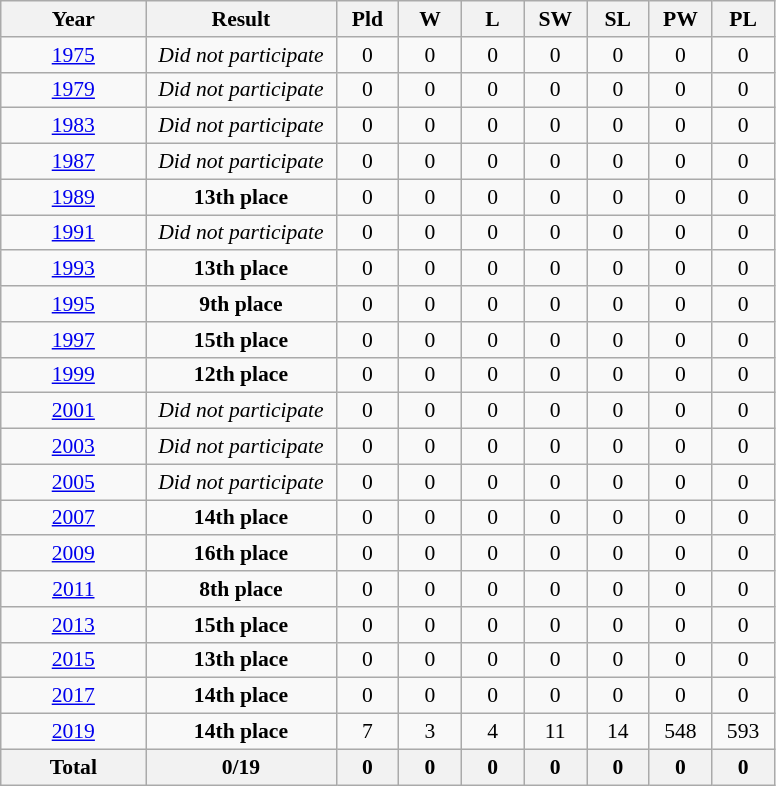<table class="wikitable" style="text-align: center;font-size:90%;">
<tr>
<th width=90>Year</th>
<th width=120>Result</th>
<th width=35>Pld</th>
<th width=35>W</th>
<th width=35>L</th>
<th width=35>SW</th>
<th width=35>SL</th>
<th width=35>PW</th>
<th width=35>PL</th>
</tr>
<tr>
<td> <a href='#'>1975</a></td>
<td><em>Did not participate</em></td>
<td>0</td>
<td>0</td>
<td>0</td>
<td>0</td>
<td>0</td>
<td>0</td>
<td>0</td>
</tr>
<tr>
<td> <a href='#'>1979</a></td>
<td><em>Did not participate</em></td>
<td>0</td>
<td>0</td>
<td>0</td>
<td>0</td>
<td>0</td>
<td>0</td>
<td>0</td>
</tr>
<tr>
<td> <a href='#'>1983</a></td>
<td><em>Did not participate</em></td>
<td>0</td>
<td>0</td>
<td>0</td>
<td>0</td>
<td>0</td>
<td>0</td>
<td>0</td>
</tr>
<tr>
<td> <a href='#'>1987</a></td>
<td><em>Did not participate</em></td>
<td>0</td>
<td>0</td>
<td>0</td>
<td>0</td>
<td>0</td>
<td>0</td>
<td>0</td>
</tr>
<tr>
<td> <a href='#'>1989</a></td>
<td><strong>13th place</strong></td>
<td>0</td>
<td>0</td>
<td>0</td>
<td>0</td>
<td>0</td>
<td>0</td>
<td>0</td>
</tr>
<tr>
<td> <a href='#'>1991</a></td>
<td><em>Did not participate</em></td>
<td>0</td>
<td>0</td>
<td>0</td>
<td>0</td>
<td>0</td>
<td>0</td>
<td>0</td>
</tr>
<tr>
<td> <a href='#'>1993</a></td>
<td><strong>13th place</strong></td>
<td>0</td>
<td>0</td>
<td>0</td>
<td>0</td>
<td>0</td>
<td>0</td>
<td>0</td>
</tr>
<tr>
<td> <a href='#'>1995</a></td>
<td><strong>9th place</strong></td>
<td>0</td>
<td>0</td>
<td>0</td>
<td>0</td>
<td>0</td>
<td>0</td>
<td>0</td>
</tr>
<tr>
<td> <a href='#'>1997</a></td>
<td><strong>15th place</strong></td>
<td>0</td>
<td>0</td>
<td>0</td>
<td>0</td>
<td>0</td>
<td>0</td>
<td>0</td>
</tr>
<tr>
<td> <a href='#'>1999</a></td>
<td><strong>12th place</strong></td>
<td>0</td>
<td>0</td>
<td>0</td>
<td>0</td>
<td>0</td>
<td>0</td>
<td>0</td>
</tr>
<tr>
<td> <a href='#'>2001</a></td>
<td><em>Did not participate</em></td>
<td>0</td>
<td>0</td>
<td>0</td>
<td>0</td>
<td>0</td>
<td>0</td>
<td>0</td>
</tr>
<tr>
<td> <a href='#'>2003</a></td>
<td><em>Did not participate</em></td>
<td>0</td>
<td>0</td>
<td>0</td>
<td>0</td>
<td>0</td>
<td>0</td>
<td>0</td>
</tr>
<tr>
<td> <a href='#'>2005</a></td>
<td><em>Did not participate</em></td>
<td>0</td>
<td>0</td>
<td>0</td>
<td>0</td>
<td>0</td>
<td>0</td>
<td>0</td>
</tr>
<tr>
<td> <a href='#'>2007</a></td>
<td><strong>14th place</strong></td>
<td>0</td>
<td>0</td>
<td>0</td>
<td>0</td>
<td>0</td>
<td>0</td>
<td>0</td>
</tr>
<tr>
<td> <a href='#'>2009</a></td>
<td><strong>16th place</strong></td>
<td>0</td>
<td>0</td>
<td>0</td>
<td>0</td>
<td>0</td>
<td>0</td>
<td>0</td>
</tr>
<tr>
<td> <a href='#'>2011</a></td>
<td><strong>8th place</strong></td>
<td>0</td>
<td>0</td>
<td>0</td>
<td>0</td>
<td>0</td>
<td>0</td>
<td>0</td>
</tr>
<tr>
<td> <a href='#'>2013</a></td>
<td><strong>15th place</strong></td>
<td>0</td>
<td>0</td>
<td>0</td>
<td>0</td>
<td>0</td>
<td>0</td>
<td>0</td>
</tr>
<tr>
<td> <a href='#'>2015</a></td>
<td><strong>13th place</strong></td>
<td>0</td>
<td>0</td>
<td>0</td>
<td>0</td>
<td>0</td>
<td>0</td>
<td>0</td>
</tr>
<tr>
<td> <a href='#'>2017</a></td>
<td><strong>14th place</strong></td>
<td>0</td>
<td>0</td>
<td>0</td>
<td>0</td>
<td>0</td>
<td>0</td>
<td>0</td>
</tr>
<tr>
<td> <a href='#'>2019</a></td>
<td><strong>14th place</strong></td>
<td>7</td>
<td>3</td>
<td>4</td>
<td>11</td>
<td>14</td>
<td>548</td>
<td>593</td>
</tr>
<tr>
<th>Total</th>
<th>0/19</th>
<th>0</th>
<th>0</th>
<th>0</th>
<th>0</th>
<th>0</th>
<th>0</th>
<th>0</th>
</tr>
</table>
